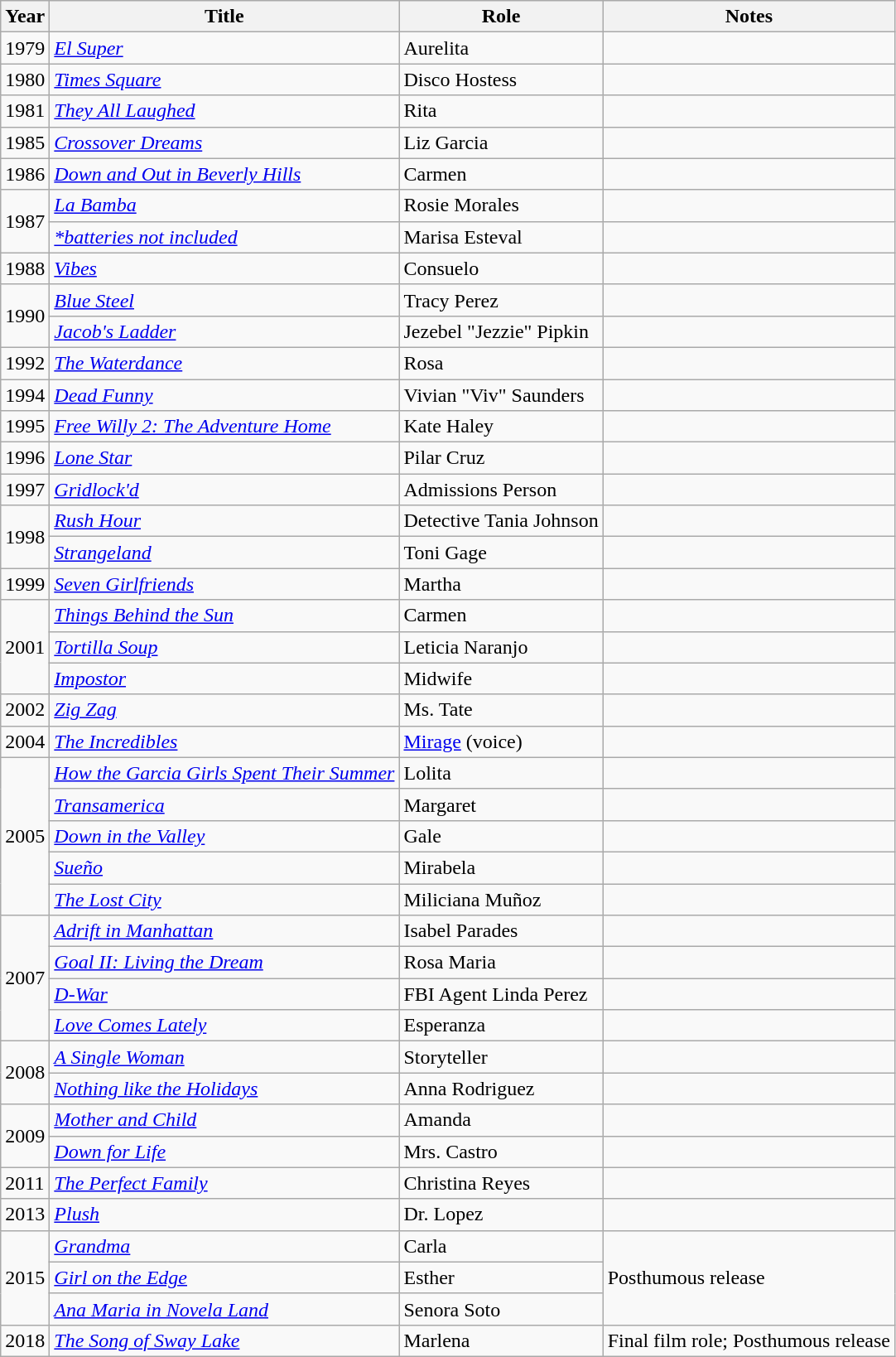<table class="wikitable sortable">
<tr>
<th>Year</th>
<th>Title</th>
<th>Role</th>
<th>Notes</th>
</tr>
<tr>
<td>1979</td>
<td><em><a href='#'>El Super</a></em></td>
<td>Aurelita</td>
<td></td>
</tr>
<tr>
<td>1980</td>
<td><em><a href='#'>Times Square</a></em></td>
<td>Disco Hostess</td>
<td></td>
</tr>
<tr>
<td>1981</td>
<td><em><a href='#'>They All Laughed</a></em></td>
<td>Rita</td>
<td></td>
</tr>
<tr>
<td>1985</td>
<td><em><a href='#'>Crossover Dreams</a></em></td>
<td>Liz Garcia</td>
<td></td>
</tr>
<tr>
<td>1986</td>
<td><em><a href='#'>Down and Out in Beverly Hills</a></em></td>
<td>Carmen</td>
<td></td>
</tr>
<tr>
<td rowspan=2>1987</td>
<td><em><a href='#'>La Bamba</a></em></td>
<td>Rosie Morales</td>
<td></td>
</tr>
<tr>
<td><em><a href='#'>*batteries not included</a></em></td>
<td>Marisa Esteval</td>
<td></td>
</tr>
<tr>
<td>1988</td>
<td><em><a href='#'>Vibes</a></em></td>
<td>Consuelo</td>
<td></td>
</tr>
<tr>
<td rowspan=2>1990</td>
<td><em><a href='#'>Blue Steel</a></em></td>
<td>Tracy Perez</td>
<td></td>
</tr>
<tr>
<td><em><a href='#'>Jacob's Ladder</a></em></td>
<td>Jezebel "Jezzie" Pipkin</td>
<td></td>
</tr>
<tr>
<td>1992</td>
<td><em><a href='#'>The Waterdance</a></em></td>
<td>Rosa</td>
<td></td>
</tr>
<tr>
<td>1994</td>
<td><em><a href='#'>Dead Funny</a></em></td>
<td>Vivian "Viv" Saunders</td>
<td></td>
</tr>
<tr>
<td>1995</td>
<td><em><a href='#'>Free Willy 2: The Adventure Home</a></em></td>
<td>Kate Haley</td>
<td></td>
</tr>
<tr>
<td>1996</td>
<td><em><a href='#'>Lone Star</a></em></td>
<td>Pilar Cruz</td>
<td></td>
</tr>
<tr>
<td>1997</td>
<td><em><a href='#'>Gridlock'd</a></em></td>
<td>Admissions Person</td>
<td></td>
</tr>
<tr>
<td rowspan=2>1998</td>
<td><em><a href='#'>Rush Hour</a></em></td>
<td>Detective Tania Johnson</td>
<td></td>
</tr>
<tr>
<td><em><a href='#'>Strangeland</a></em></td>
<td>Toni Gage</td>
<td></td>
</tr>
<tr>
<td>1999</td>
<td><em><a href='#'>Seven Girlfriends</a></em></td>
<td>Martha</td>
<td></td>
</tr>
<tr>
<td rowspan=3>2001</td>
<td><em><a href='#'>Things Behind the Sun</a></em></td>
<td>Carmen</td>
<td></td>
</tr>
<tr>
<td><em><a href='#'>Tortilla Soup</a></em></td>
<td>Leticia Naranjo</td>
<td></td>
</tr>
<tr>
<td><em><a href='#'>Impostor</a></em></td>
<td>Midwife</td>
<td></td>
</tr>
<tr>
<td>2002</td>
<td><em><a href='#'>Zig Zag</a></em></td>
<td>Ms. Tate</td>
<td></td>
</tr>
<tr>
<td>2004</td>
<td><em><a href='#'>The Incredibles</a></em></td>
<td><a href='#'>Mirage</a> (voice)</td>
<td></td>
</tr>
<tr>
<td rowspan="5">2005</td>
<td><em><a href='#'>How the Garcia Girls Spent Their Summer</a></em></td>
<td>Lolita</td>
<td></td>
</tr>
<tr>
<td><em><a href='#'>Transamerica</a></em></td>
<td>Margaret</td>
<td></td>
</tr>
<tr>
<td><em><a href='#'>Down in the Valley</a></em></td>
<td>Gale</td>
<td></td>
</tr>
<tr>
<td><em><a href='#'>Sueño</a></em></td>
<td>Mirabela</td>
<td></td>
</tr>
<tr>
<td><em><a href='#'>The Lost City</a></em></td>
<td>Miliciana Muñoz</td>
<td></td>
</tr>
<tr>
<td rowspan=4>2007</td>
<td><em><a href='#'>Adrift in Manhattan</a></em></td>
<td>Isabel Parades</td>
<td></td>
</tr>
<tr>
<td><em><a href='#'>Goal II: Living the Dream</a></em></td>
<td>Rosa Maria</td>
<td></td>
</tr>
<tr>
<td><em><a href='#'>D-War</a></em></td>
<td>FBI Agent Linda Perez</td>
<td></td>
</tr>
<tr>
<td><em><a href='#'>Love Comes Lately</a></em></td>
<td>Esperanza</td>
<td></td>
</tr>
<tr>
<td rowspan=2>2008</td>
<td><em><a href='#'>A Single Woman</a></em></td>
<td>Storyteller</td>
<td></td>
</tr>
<tr>
<td><em><a href='#'>Nothing like the Holidays</a></em></td>
<td>Anna Rodriguez</td>
<td></td>
</tr>
<tr>
<td rowspan=2>2009</td>
<td><em><a href='#'>Mother and Child</a></em></td>
<td>Amanda</td>
<td></td>
</tr>
<tr>
<td><em><a href='#'>Down for Life</a></em></td>
<td>Mrs. Castro</td>
<td></td>
</tr>
<tr>
<td>2011</td>
<td><em><a href='#'>The Perfect Family</a></em></td>
<td>Christina Reyes</td>
<td></td>
</tr>
<tr>
<td>2013</td>
<td><em><a href='#'>Plush</a></em></td>
<td>Dr. Lopez</td>
<td></td>
</tr>
<tr>
<td rowspan=3>2015</td>
<td><em><a href='#'>Grandma</a></em></td>
<td>Carla</td>
<td rowspan=3>Posthumous release</td>
</tr>
<tr>
<td><em><a href='#'>Girl on the Edge</a></em></td>
<td>Esther</td>
</tr>
<tr>
<td><em><a href='#'>Ana Maria in Novela Land</a></em></td>
<td>Senora Soto</td>
</tr>
<tr>
<td>2018</td>
<td><em><a href='#'>The Song of Sway Lake</a></em></td>
<td>Marlena</td>
<td>Final film role; Posthumous release</td>
</tr>
</table>
